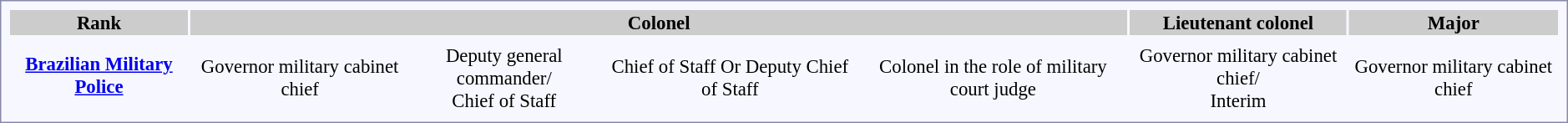<table style="border:1px solid #8888aa; background-color:#f7f8ff; padding:5px; font-size:95%; margin: 0px 12px 12px 0px; text-align:center;">
<tr style="background-color:#CCCCCC; text-align:center;">
<th>Rank</th>
<th colspan=5>Colonel</th>
<th colspan=2>Lieutenant colonel</th>
<th>Major</th>
</tr>
<tr>
<td rowspan=2><strong> <a href='#'>Brazilian Military Police</a></strong></td>
<td></td>
<td></td>
<td></td>
<td></td>
<td></td>
<td></td>
<td></td>
<td></td>
</tr>
<tr>
<td></td>
<td>Governor military cabinet chief</td>
<td>Deputy general commander/<br>Chief of Staff</td>
<td>Chief of Staff Or Deputy Chief of Staff</td>
<td>Colonel in the role of military court judge</td>
<td colspan=2>Governor military cabinet chief/<br>Interim</td>
<td>Governor military cabinet chief</td>
</tr>
</table>
